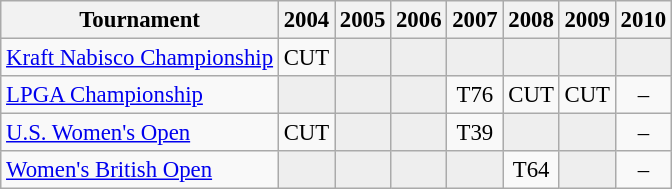<table class="wikitable" style="font-size:95%;text-align:center;">
<tr>
<th>Tournament</th>
<th>2004</th>
<th>2005</th>
<th>2006</th>
<th>2007</th>
<th>2008</th>
<th>2009</th>
<th>2010</th>
</tr>
<tr>
<td align=left><a href='#'>Kraft Nabisco Championship</a></td>
<td>CUT</td>
<td style="background:#eeeeee;"></td>
<td style="background:#eeeeee;"></td>
<td style="background:#eeeeee;"></td>
<td style="background:#eeeeee;"></td>
<td style="background:#eeeeee;"></td>
<td style="background:#eeeeee;"></td>
</tr>
<tr>
<td align=left><a href='#'>LPGA Championship</a></td>
<td style="background:#eeeeee;"></td>
<td style="background:#eeeeee;"></td>
<td style="background:#eeeeee;"></td>
<td>T76</td>
<td>CUT</td>
<td>CUT</td>
<td>–</td>
</tr>
<tr>
<td align=left><a href='#'>U.S. Women's Open</a></td>
<td>CUT</td>
<td style="background:#eeeeee;"></td>
<td style="background:#eeeeee;"></td>
<td>T39</td>
<td style="background:#eeeeee;"></td>
<td style="background:#eeeeee;"></td>
<td>–</td>
</tr>
<tr>
<td align=left><a href='#'>Women's British Open</a></td>
<td style="background:#eeeeee;"></td>
<td style="background:#eeeeee;"></td>
<td style="background:#eeeeee;"></td>
<td style="background:#eeeeee;"></td>
<td>T64</td>
<td style="background:#eeeeee;"></td>
<td>–</td>
</tr>
</table>
